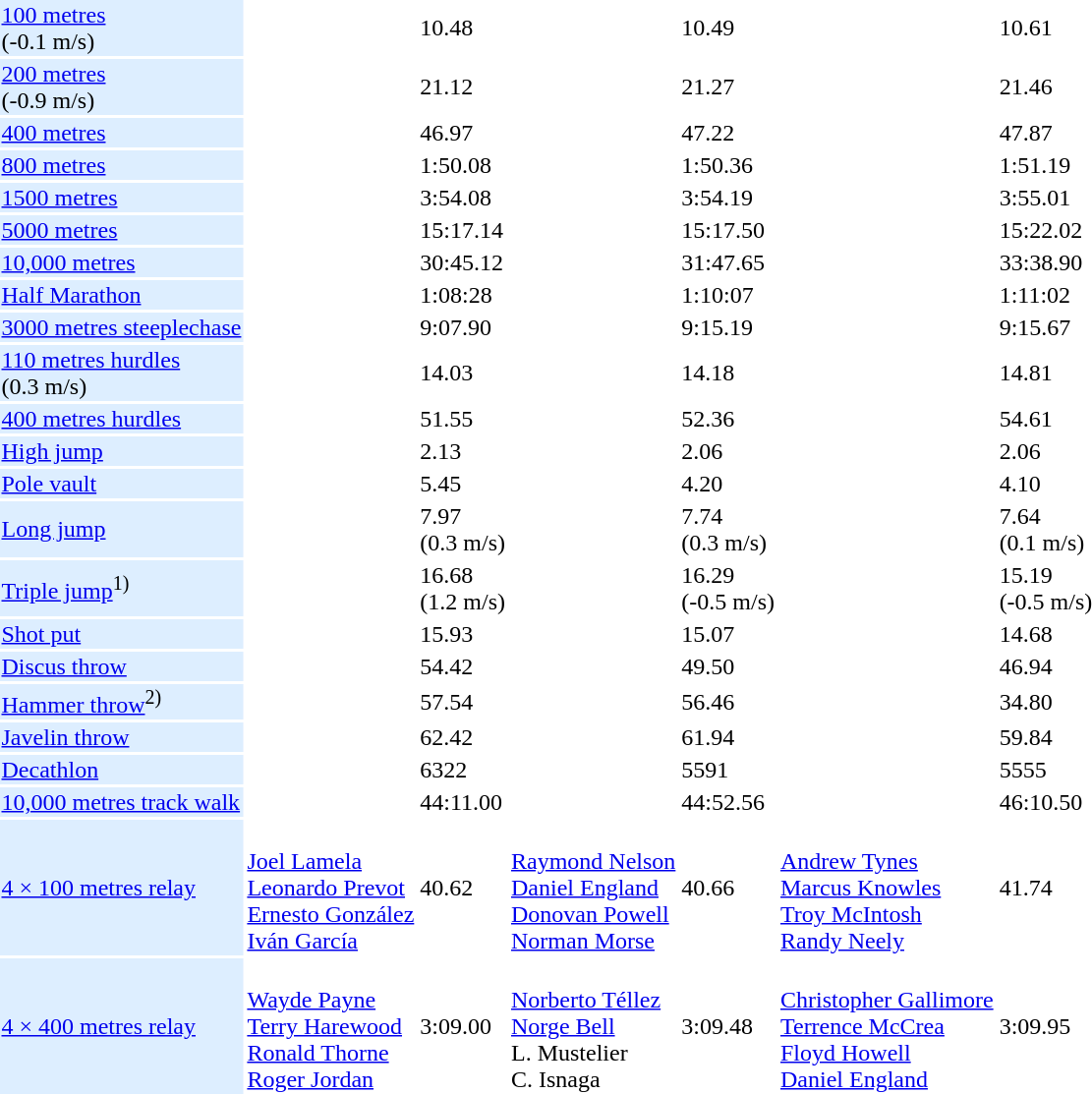<table>
<tr>
<td bgcolor = DDEEFF><a href='#'>100 metres</a> <br> (-0.1 m/s)</td>
<td></td>
<td>10.48</td>
<td></td>
<td>10.49</td>
<td></td>
<td>10.61</td>
</tr>
<tr>
<td bgcolor = DDEEFF><a href='#'>200 metres</a> <br> (-0.9 m/s)</td>
<td></td>
<td>21.12</td>
<td></td>
<td>21.27</td>
<td></td>
<td>21.46</td>
</tr>
<tr>
<td bgcolor = DDEEFF><a href='#'>400 metres</a></td>
<td></td>
<td>46.97</td>
<td></td>
<td>47.22</td>
<td></td>
<td>47.87</td>
</tr>
<tr>
<td bgcolor = DDEEFF><a href='#'>800 metres</a></td>
<td></td>
<td>1:50.08</td>
<td></td>
<td>1:50.36</td>
<td></td>
<td>1:51.19</td>
</tr>
<tr>
<td bgcolor = DDEEFF><a href='#'>1500 metres</a></td>
<td></td>
<td>3:54.08</td>
<td></td>
<td>3:54.19</td>
<td></td>
<td>3:55.01</td>
</tr>
<tr>
<td bgcolor = DDEEFF><a href='#'>5000 metres</a></td>
<td></td>
<td>15:17.14</td>
<td></td>
<td>15:17.50</td>
<td></td>
<td>15:22.02</td>
</tr>
<tr>
<td bgcolor = DDEEFF><a href='#'>10,000 metres</a></td>
<td></td>
<td>30:45.12</td>
<td></td>
<td>31:47.65</td>
<td></td>
<td>33:38.90</td>
</tr>
<tr>
<td bgcolor = DDEEFF><a href='#'>Half Marathon</a></td>
<td></td>
<td>1:08:28</td>
<td></td>
<td>1:10:07</td>
<td></td>
<td>1:11:02</td>
</tr>
<tr>
<td bgcolor = DDEEFF><a href='#'>3000 metres steeplechase</a></td>
<td></td>
<td>9:07.90</td>
<td></td>
<td>9:15.19</td>
<td></td>
<td>9:15.67</td>
</tr>
<tr>
<td bgcolor = DDEEFF><a href='#'>110 metres hurdles</a> <br> (0.3 m/s)</td>
<td></td>
<td>14.03</td>
<td></td>
<td>14.18</td>
<td></td>
<td>14.81</td>
</tr>
<tr>
<td bgcolor = DDEEFF><a href='#'>400 metres hurdles</a></td>
<td></td>
<td>51.55</td>
<td></td>
<td>52.36</td>
<td></td>
<td>54.61</td>
</tr>
<tr>
<td bgcolor = DDEEFF><a href='#'>High jump</a></td>
<td></td>
<td>2.13</td>
<td></td>
<td>2.06</td>
<td></td>
<td>2.06</td>
</tr>
<tr>
<td bgcolor = DDEEFF><a href='#'>Pole vault</a></td>
<td></td>
<td>5.45</td>
<td></td>
<td>4.20</td>
<td></td>
<td>4.10</td>
</tr>
<tr>
<td bgcolor = DDEEFF><a href='#'>Long jump</a></td>
<td></td>
<td>7.97 <br> (0.3 m/s)</td>
<td></td>
<td>7.74 <br> (0.3 m/s)</td>
<td></td>
<td>7.64 <br> (0.1 m/s)</td>
</tr>
<tr>
<td bgcolor = DDEEFF><a href='#'>Triple jump</a><sup>1)</sup></td>
<td></td>
<td>16.68 <br> (1.2 m/s)</td>
<td></td>
<td>16.29 <br> (-0.5 m/s)</td>
<td></td>
<td>15.19 <br> (-0.5 m/s)</td>
</tr>
<tr>
<td bgcolor = DDEEFF><a href='#'>Shot put</a></td>
<td></td>
<td>15.93</td>
<td></td>
<td>15.07</td>
<td></td>
<td>14.68</td>
</tr>
<tr>
<td bgcolor = DDEEFF><a href='#'>Discus throw</a></td>
<td></td>
<td>54.42</td>
<td></td>
<td>49.50</td>
<td></td>
<td>46.94</td>
</tr>
<tr>
<td bgcolor = DDEEFF><a href='#'>Hammer throw</a><sup>2)</sup></td>
<td></td>
<td>57.54</td>
<td></td>
<td>56.46</td>
<td></td>
<td>34.80</td>
</tr>
<tr>
<td bgcolor = DDEEFF><a href='#'>Javelin throw</a></td>
<td></td>
<td>62.42</td>
<td></td>
<td>61.94</td>
<td></td>
<td>59.84</td>
</tr>
<tr>
<td bgcolor = DDEEFF><a href='#'>Decathlon</a></td>
<td></td>
<td>6322</td>
<td></td>
<td>5591</td>
<td></td>
<td>5555</td>
</tr>
<tr>
<td bgcolor = DDEEFF><a href='#'>10,000 metres track walk</a></td>
<td></td>
<td>44:11.00</td>
<td></td>
<td>44:52.56</td>
<td></td>
<td>46:10.50</td>
</tr>
<tr>
<td bgcolor = DDEEFF><a href='#'>4 × 100 metres relay</a></td>
<td> <br> <a href='#'>Joel Lamela</a> <br> <a href='#'>Leonardo Prevot</a> <br> <a href='#'>Ernesto González</a> <br> <a href='#'>Iván García</a></td>
<td>40.62</td>
<td> <br> <a href='#'>Raymond Nelson</a> <br> <a href='#'>Daniel England</a> <br> <a href='#'>Donovan Powell</a> <br> <a href='#'>Norman Morse</a></td>
<td>40.66</td>
<td> <br> <a href='#'>Andrew Tynes</a> <br> <a href='#'>Marcus Knowles</a> <br> <a href='#'>Troy McIntosh</a> <br> <a href='#'>Randy Neely</a></td>
<td>41.74</td>
</tr>
<tr>
<td bgcolor = DDEEFF><a href='#'>4 × 400 metres relay</a></td>
<td>  <br> <a href='#'>Wayde Payne</a> <br> <a href='#'>Terry Harewood</a> <br> <a href='#'>Ronald Thorne</a> <br> <a href='#'>Roger Jordan</a></td>
<td>3:09.00</td>
<td>  <br> <a href='#'>Norberto Téllez</a> <br> <a href='#'>Norge Bell</a> <br> L. Mustelier <br> C. Isnaga</td>
<td>3:09.48</td>
<td> <br> <a href='#'>Christopher Gallimore</a> <br> <a href='#'>Terrence McCrea</a> <br> <a href='#'>Floyd Howell</a> <br> <a href='#'>Daniel England</a></td>
<td>3:09.95</td>
</tr>
</table>
